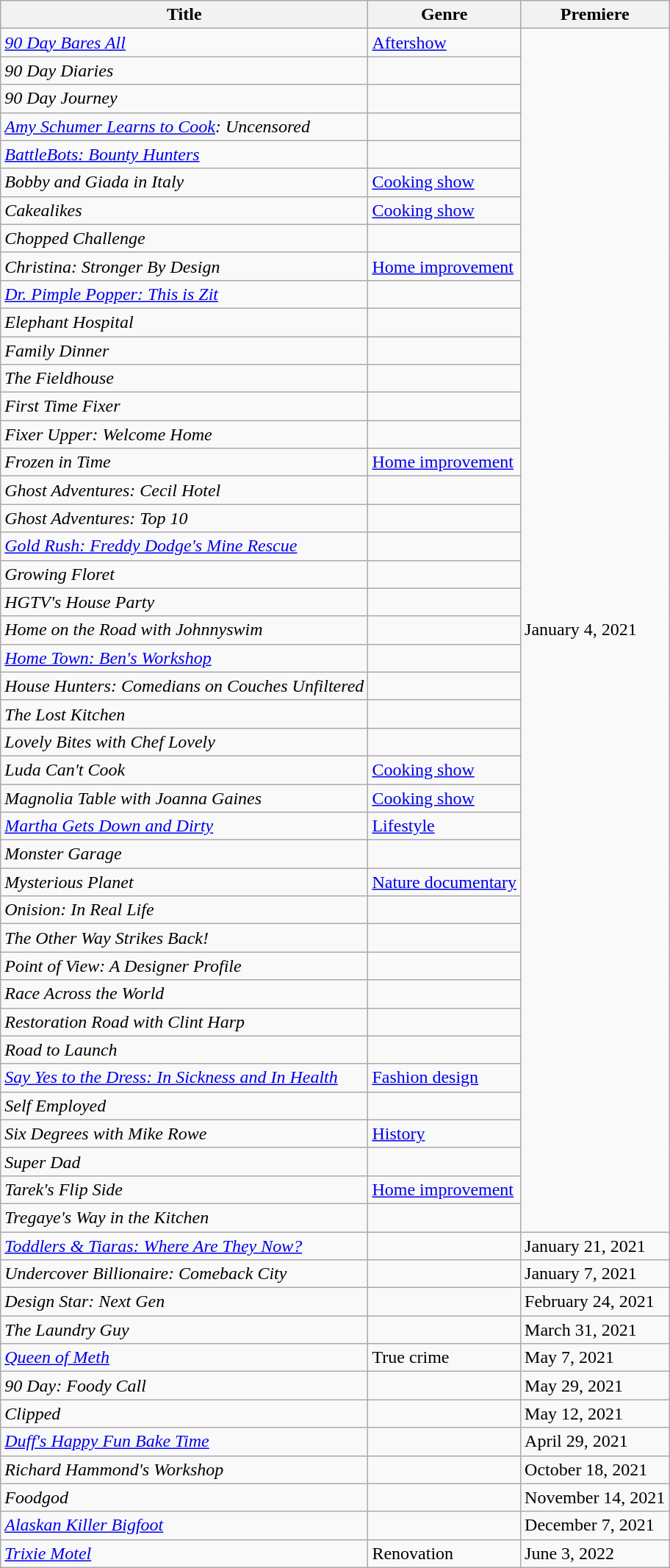<table class="wikitable sortable">
<tr>
<th>Title</th>
<th>Genre</th>
<th>Premiere</th>
</tr>
<tr>
<td><em><a href='#'>90 Day Bares All</a></em></td>
<td><a href='#'>Aftershow</a></td>
<td rowspan="43">January 4, 2021</td>
</tr>
<tr>
<td><em>90 Day Diaries</em></td>
<td></td>
</tr>
<tr>
<td><em>90 Day Journey</em></td>
<td></td>
</tr>
<tr>
<td><em><a href='#'>Amy Schumer Learns to Cook</a>: Uncensored</em></td>
<td></td>
</tr>
<tr>
<td><em><a href='#'>BattleBots: Bounty Hunters</a></em></td>
<td></td>
</tr>
<tr>
<td><em>Bobby and Giada in Italy</em></td>
<td><a href='#'>Cooking show</a></td>
</tr>
<tr>
<td><em>Cakealikes</em></td>
<td><a href='#'>Cooking show</a></td>
</tr>
<tr>
<td><em>Chopped Challenge</em></td>
<td></td>
</tr>
<tr>
<td><em>Christina: Stronger By Design</em></td>
<td><a href='#'>Home improvement</a></td>
</tr>
<tr>
<td><em><a href='#'>Dr. Pimple Popper: This is Zit</a></em></td>
<td></td>
</tr>
<tr>
<td><em>Elephant Hospital</em></td>
<td></td>
</tr>
<tr>
<td><em>Family Dinner</em></td>
<td></td>
</tr>
<tr>
<td><em>The Fieldhouse</em></td>
<td></td>
</tr>
<tr>
<td><em>First Time Fixer</em></td>
<td></td>
</tr>
<tr>
<td><em>Fixer Upper: Welcome Home</em></td>
<td></td>
</tr>
<tr>
<td><em>Frozen in Time</em></td>
<td><a href='#'>Home improvement</a></td>
</tr>
<tr>
<td><em>Ghost Adventures: Cecil Hotel</em></td>
<td></td>
</tr>
<tr>
<td><em>Ghost Adventures: Top 10</em></td>
<td></td>
</tr>
<tr>
<td><em><a href='#'>Gold Rush: Freddy Dodge's Mine Rescue</a></em></td>
<td></td>
</tr>
<tr>
<td><em>Growing Floret</em></td>
<td></td>
</tr>
<tr>
<td><em>HGTV's House Party</em></td>
<td></td>
</tr>
<tr>
<td><em>Home on the Road with Johnnyswim</em></td>
<td></td>
</tr>
<tr>
<td><em><a href='#'>Home Town: Ben's Workshop</a></em></td>
<td></td>
</tr>
<tr>
<td><em>House Hunters: Comedians on Couches Unfiltered</em></td>
<td></td>
</tr>
<tr>
<td><em>The Lost Kitchen</em></td>
<td></td>
</tr>
<tr>
<td><em>Lovely Bites with Chef Lovely</em></td>
<td></td>
</tr>
<tr>
<td><em>Luda Can't Cook</em></td>
<td><a href='#'>Cooking show</a></td>
</tr>
<tr>
<td><em>Magnolia Table with Joanna Gaines</em></td>
<td><a href='#'>Cooking show</a></td>
</tr>
<tr>
<td><em><a href='#'>Martha Gets Down and Dirty</a></em></td>
<td><a href='#'>Lifestyle</a></td>
</tr>
<tr>
<td><em>Monster Garage</em></td>
<td></td>
</tr>
<tr>
<td><em>Mysterious Planet</em></td>
<td><a href='#'>Nature documentary</a></td>
</tr>
<tr>
<td><em>Onision: In Real Life</em></td>
<td></td>
</tr>
<tr>
<td><em>The Other Way Strikes Back!</em></td>
<td></td>
</tr>
<tr>
<td><em>Point of View: A Designer Profile</em></td>
<td></td>
</tr>
<tr>
<td><em>Race Across the World</em></td>
<td></td>
</tr>
<tr>
<td><em>Restoration Road with Clint Harp</em></td>
<td></td>
</tr>
<tr>
<td><em>Road to Launch</em></td>
<td></td>
</tr>
<tr>
<td><em><a href='#'>Say Yes to the Dress: In Sickness and In Health</a></em></td>
<td><a href='#'>Fashion design</a></td>
</tr>
<tr>
<td><em>Self Employed</em></td>
<td></td>
</tr>
<tr>
<td><em>Six Degrees with Mike Rowe</em></td>
<td><a href='#'>History</a></td>
</tr>
<tr>
<td><em>Super Dad</em></td>
<td></td>
</tr>
<tr>
<td><em>Tarek's Flip Side</em></td>
<td><a href='#'>Home improvement</a></td>
</tr>
<tr>
<td><em>Tregaye's Way in the Kitchen</em></td>
<td></td>
</tr>
<tr>
<td><em><a href='#'>Toddlers & Tiaras: Where Are They Now?</a></em></td>
<td></td>
<td>January 21, 2021</td>
</tr>
<tr>
<td><em>Undercover Billionaire: Comeback City</em></td>
<td></td>
<td>January 7, 2021</td>
</tr>
<tr>
<td><em>Design Star: Next Gen</em></td>
<td></td>
<td>February 24, 2021</td>
</tr>
<tr>
<td><em>The Laundry Guy</em></td>
<td></td>
<td>March 31, 2021</td>
</tr>
<tr>
<td><em><a href='#'>Queen of Meth</a></em></td>
<td>True crime</td>
<td>May 7, 2021</td>
</tr>
<tr>
<td><em>90 Day: Foody Call</em></td>
<td></td>
<td>May 29, 2021</td>
</tr>
<tr>
<td><em>Clipped</em></td>
<td></td>
<td>May 12, 2021</td>
</tr>
<tr>
<td><em><a href='#'>Duff's Happy Fun Bake Time</a></em></td>
<td></td>
<td>April 29, 2021</td>
</tr>
<tr>
<td><em>Richard Hammond's Workshop</em></td>
<td></td>
<td>October 18, 2021</td>
</tr>
<tr>
<td><em>Foodgod</em></td>
<td></td>
<td>November 14, 2021</td>
</tr>
<tr>
<td><em><a href='#'>Alaskan Killer Bigfoot</a></em></td>
<td></td>
<td>December 7, 2021</td>
</tr>
<tr>
<td><em><a href='#'>Trixie Motel</a></em></td>
<td>Renovation</td>
<td>June 3, 2022</td>
</tr>
</table>
